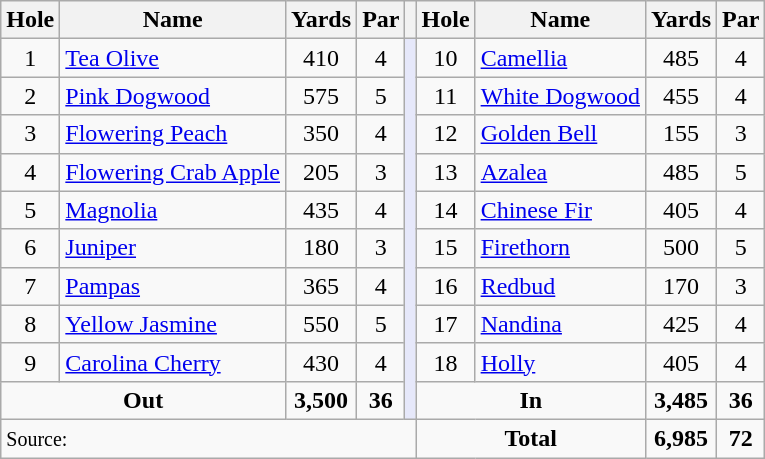<table class=wikitable style="text-align: center">
<tr>
<th>Hole</th>
<th>Name</th>
<th>Yards</th>
<th>Par</th>
<th></th>
<th>Hole</th>
<th>Name</th>
<th>Yards</th>
<th>Par</th>
</tr>
<tr>
<td>1</td>
<td align=left><a href='#'>Tea Olive</a></td>
<td>410</td>
<td>4</td>
<td rowspan=10 style="background:#E6E8FA;"></td>
<td>10</td>
<td align=left><a href='#'>Camellia</a></td>
<td>485</td>
<td>4</td>
</tr>
<tr>
<td>2</td>
<td align=left><a href='#'>Pink Dogwood</a></td>
<td>575</td>
<td>5</td>
<td>11</td>
<td align=left><a href='#'>White Dogwood</a></td>
<td>455</td>
<td>4</td>
</tr>
<tr>
<td>3</td>
<td align=left><a href='#'>Flowering Peach</a></td>
<td>350</td>
<td>4</td>
<td>12</td>
<td align=left><a href='#'>Golden Bell</a></td>
<td>155</td>
<td>3</td>
</tr>
<tr>
<td>4</td>
<td align=left><a href='#'>Flowering Crab Apple</a></td>
<td>205</td>
<td>3</td>
<td>13</td>
<td align=left><a href='#'>Azalea</a></td>
<td>485</td>
<td>5</td>
</tr>
<tr>
<td>5</td>
<td align=left><a href='#'>Magnolia</a></td>
<td>435</td>
<td>4</td>
<td>14</td>
<td align=left><a href='#'>Chinese Fir</a></td>
<td>405</td>
<td>4</td>
</tr>
<tr>
<td>6</td>
<td align=left><a href='#'>Juniper</a></td>
<td>180</td>
<td>3</td>
<td>15</td>
<td align=left><a href='#'>Firethorn</a></td>
<td>500</td>
<td>5</td>
</tr>
<tr>
<td>7</td>
<td align=left><a href='#'>Pampas</a></td>
<td>365</td>
<td>4</td>
<td>16</td>
<td align=left><a href='#'>Redbud</a></td>
<td>170</td>
<td>3</td>
</tr>
<tr>
<td>8</td>
<td align=left><a href='#'>Yellow Jasmine</a></td>
<td>550</td>
<td>5</td>
<td>17</td>
<td align=left><a href='#'>Nandina</a></td>
<td>425</td>
<td>4</td>
</tr>
<tr>
<td>9</td>
<td align=left><a href='#'>Carolina Cherry</a></td>
<td>430</td>
<td>4</td>
<td>18</td>
<td align=left><a href='#'>Holly</a></td>
<td>405</td>
<td>4</td>
</tr>
<tr>
<td colspan=2><strong>Out</strong></td>
<td><strong>3,500</strong></td>
<td><strong>36</strong></td>
<td colspan=2><strong>In</strong></td>
<td><strong>3,485</strong></td>
<td><strong>36</strong></td>
</tr>
<tr>
<td colspan=5 align=left><small>Source:</small></td>
<td colspan=2><strong>Total</strong></td>
<td><strong>6,985</strong></td>
<td><strong>72</strong></td>
</tr>
</table>
